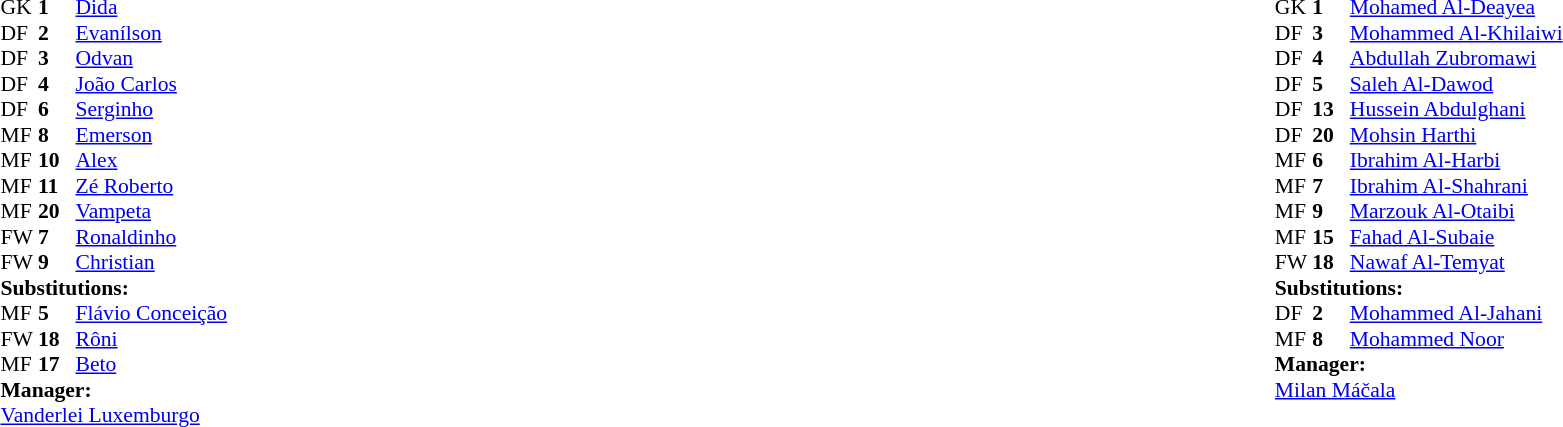<table width="100%">
<tr>
<td valign="top" width="50%"><br><table style="font-size: 90%" cellspacing="0" cellpadding="0">
<tr>
<th width=25></th>
<th width=25></th>
</tr>
<tr>
<td>GK</td>
<td><strong>1</strong></td>
<td><a href='#'>Dida</a></td>
</tr>
<tr>
<td>DF</td>
<td><strong>2</strong></td>
<td><a href='#'>Evanílson</a></td>
<td></td>
<td></td>
</tr>
<tr>
<td>DF</td>
<td><strong>3</strong></td>
<td><a href='#'>Odvan</a></td>
</tr>
<tr>
<td>DF</td>
<td><strong>4</strong></td>
<td><a href='#'>João Carlos</a></td>
</tr>
<tr>
<td>DF</td>
<td><strong>6</strong></td>
<td><a href='#'>Serginho</a></td>
</tr>
<tr>
<td>MF</td>
<td><strong>8</strong></td>
<td><a href='#'>Emerson</a></td>
<td></td>
<td></td>
</tr>
<tr>
<td>MF</td>
<td><strong>10</strong></td>
<td><a href='#'>Alex</a></td>
</tr>
<tr>
<td>MF</td>
<td><strong>11</strong></td>
<td><a href='#'>Zé Roberto</a></td>
</tr>
<tr>
<td>MF</td>
<td><strong>20</strong></td>
<td><a href='#'>Vampeta</a></td>
<td></td>
</tr>
<tr>
<td>FW</td>
<td><strong>7</strong></td>
<td><a href='#'>Ronaldinho</a></td>
</tr>
<tr>
<td>FW</td>
<td><strong>9</strong></td>
<td><a href='#'>Christian</a></td>
<td></td>
<td></td>
</tr>
<tr>
<td colspan=3><strong>Substitutions:</strong></td>
</tr>
<tr>
<td>MF</td>
<td><strong>5</strong></td>
<td><a href='#'>Flávio Conceição</a></td>
<td></td>
<td></td>
</tr>
<tr>
<td>FW</td>
<td><strong>18</strong></td>
<td><a href='#'>Rôni</a></td>
<td></td>
<td></td>
</tr>
<tr>
<td>MF</td>
<td><strong>17</strong></td>
<td><a href='#'>Beto</a></td>
<td></td>
<td></td>
</tr>
<tr>
<td colspan=3><strong>Manager:</strong></td>
</tr>
<tr>
<td colspan="4"><a href='#'>Vanderlei Luxemburgo</a></td>
</tr>
</table>
</td>
<td valign="top"></td>
<td valign="top" width="50%"><br><table style="font-size: 90%" cellspacing="0" cellpadding="0" align="center">
<tr>
<th width=25></th>
<th width=25></th>
</tr>
<tr>
<td>GK</td>
<td><strong>1</strong></td>
<td><a href='#'>Mohamed Al-Deayea</a></td>
</tr>
<tr>
<td>DF</td>
<td><strong>3</strong></td>
<td><a href='#'>Mohammed Al-Khilaiwi</a></td>
</tr>
<tr>
<td>DF</td>
<td><strong>4</strong></td>
<td><a href='#'>Abdullah Zubromawi</a></td>
<td></td>
<td></td>
</tr>
<tr>
<td>DF</td>
<td><strong>5</strong></td>
<td><a href='#'>Saleh Al-Dawod</a></td>
</tr>
<tr>
<td>DF</td>
<td><strong>13</strong></td>
<td><a href='#'>Hussein Abdulghani</a></td>
</tr>
<tr>
<td>DF</td>
<td><strong>20</strong></td>
<td><a href='#'>Mohsin Harthi</a></td>
</tr>
<tr>
<td>MF</td>
<td><strong>6</strong></td>
<td><a href='#'>Ibrahim Al-Harbi</a></td>
</tr>
<tr>
<td>MF</td>
<td><strong>7</strong></td>
<td><a href='#'>Ibrahim Al-Shahrani</a></td>
<td></td>
<td></td>
</tr>
<tr>
<td>MF</td>
<td><strong>9</strong></td>
<td><a href='#'>Marzouk Al-Otaibi</a></td>
<td></td>
</tr>
<tr>
<td>MF</td>
<td><strong>15</strong></td>
<td><a href='#'>Fahad Al-Subaie</a></td>
<td></td>
</tr>
<tr>
<td>FW</td>
<td><strong>18</strong></td>
<td><a href='#'>Nawaf Al-Temyat</a></td>
</tr>
<tr>
<td colspan=3><strong>Substitutions:</strong></td>
</tr>
<tr>
<td>DF</td>
<td><strong>2</strong></td>
<td><a href='#'>Mohammed Al-Jahani</a></td>
<td></td>
<td></td>
</tr>
<tr>
<td>MF</td>
<td><strong>8</strong></td>
<td><a href='#'>Mohammed Noor</a></td>
<td></td>
<td></td>
</tr>
<tr>
<td colspan=3><strong>Manager:</strong></td>
</tr>
<tr>
<td colspan=3> <a href='#'>Milan Máčala</a></td>
</tr>
</table>
</td>
</tr>
</table>
